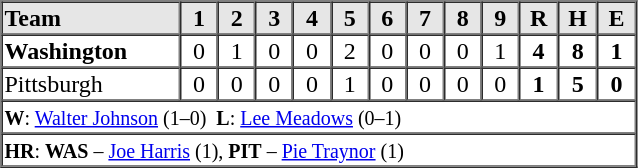<table border=1 cellspacing=0 width=425 style="margin-left:3em;">
<tr style="text-align:center; background-color:#e6e6e6;">
<th align=left width=125>Team</th>
<th width=25>1</th>
<th width=25>2</th>
<th width=25>3</th>
<th width=25>4</th>
<th width=25>5</th>
<th width=25>6</th>
<th width=25>7</th>
<th width=25>8</th>
<th width=25>9</th>
<th width=25>R</th>
<th width=25>H</th>
<th width=25>E</th>
</tr>
<tr style="text-align:center;">
<td align=left><strong>Washington</strong></td>
<td>0</td>
<td>1</td>
<td>0</td>
<td>0</td>
<td>2</td>
<td>0</td>
<td>0</td>
<td>0</td>
<td>1</td>
<td><strong>4</strong></td>
<td><strong>8</strong></td>
<td><strong>1</strong></td>
</tr>
<tr style="text-align:center;">
<td align=left>Pittsburgh</td>
<td>0</td>
<td>0</td>
<td>0</td>
<td>0</td>
<td>1</td>
<td>0</td>
<td>0</td>
<td>0</td>
<td>0</td>
<td><strong>1</strong></td>
<td><strong>5</strong></td>
<td><strong>0</strong></td>
</tr>
<tr style="text-align:left;">
<td colspan=13><small><strong>W</strong>: <a href='#'>Walter Johnson</a> (1–0)  <strong>L</strong>: <a href='#'>Lee Meadows</a> (0–1)</small></td>
</tr>
<tr style="text-align:left;">
<td colspan=13><small><strong>HR</strong>: <strong>WAS</strong> – <a href='#'>Joe Harris</a> (1), <strong>PIT</strong> – <a href='#'>Pie Traynor</a> (1)</small></td>
</tr>
</table>
